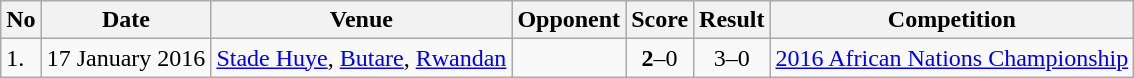<table class="wikitable" style="font-size:100%;">
<tr>
<th>No</th>
<th>Date</th>
<th>Venue</th>
<th>Opponent</th>
<th>Score</th>
<th>Result</th>
<th>Competition</th>
</tr>
<tr>
<td>1.</td>
<td>17 January 2016</td>
<td><a href='#'>Stade Huye</a>, <a href='#'>Butare</a>, <a href='#'>Rwandan</a></td>
<td></td>
<td align=center><strong>2</strong>–0</td>
<td align=center>3–0</td>
<td><a href='#'>2016 African Nations Championship</a></td>
</tr>
</table>
